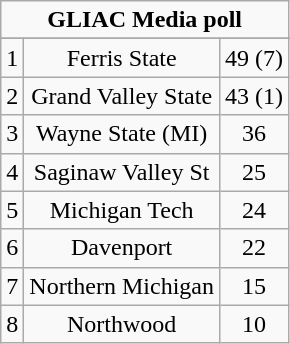<table class="wikitable" style="display: inline-table;">
<tr>
<td colspan="3" align="center"><strong>GLIAC Media poll</strong></td>
</tr>
<tr align="center">
</tr>
<tr align="center">
<td>1</td>
<td>Ferris State</td>
<td>49 (7)</td>
</tr>
<tr align="center">
<td>2</td>
<td>Grand Valley State</td>
<td>43 (1)</td>
</tr>
<tr align="center">
<td>3</td>
<td>Wayne State (MI)</td>
<td>36</td>
</tr>
<tr align="center">
<td>4</td>
<td>Saginaw Valley St</td>
<td>25</td>
</tr>
<tr align="center">
<td>5</td>
<td>Michigan Tech</td>
<td>24</td>
</tr>
<tr align="center">
<td>6</td>
<td>Davenport</td>
<td>22</td>
</tr>
<tr align="center">
<td>7</td>
<td>Northern Michigan</td>
<td>15</td>
</tr>
<tr align="center">
<td>8</td>
<td>Northwood</td>
<td>10</td>
</tr>
</table>
